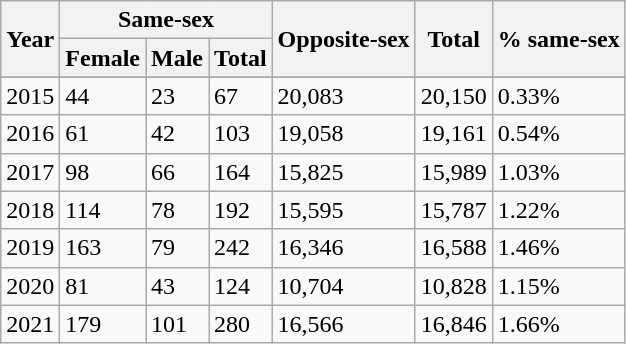<table class="wikitable">
<tr>
<th rowspan=2>Year</th>
<th colspan=3>Same-sex</th>
<th rowspan=2>Opposite-sex</th>
<th rowspan=2>Total</th>
<th rowspan=2>% same-sex</th>
</tr>
<tr>
<th>Female</th>
<th>Male</th>
<th>Total</th>
</tr>
<tr>
</tr>
<tr>
<td>2015</td>
<td>44</td>
<td>23</td>
<td>67</td>
<td>20,083</td>
<td>20,150</td>
<td>0.33%</td>
</tr>
<tr>
<td>2016</td>
<td>61</td>
<td>42</td>
<td>103</td>
<td>19,058</td>
<td>19,161</td>
<td>0.54%</td>
</tr>
<tr>
<td>2017</td>
<td>98</td>
<td>66</td>
<td>164</td>
<td>15,825</td>
<td>15,989</td>
<td>1.03%</td>
</tr>
<tr>
<td>2018</td>
<td>114</td>
<td>78</td>
<td>192</td>
<td>15,595</td>
<td>15,787</td>
<td>1.22%</td>
</tr>
<tr>
<td>2019</td>
<td>163</td>
<td>79</td>
<td>242</td>
<td>16,346</td>
<td>16,588</td>
<td>1.46%</td>
</tr>
<tr>
<td>2020</td>
<td>81</td>
<td>43</td>
<td>124</td>
<td>10,704</td>
<td>10,828</td>
<td>1.15%</td>
</tr>
<tr>
<td>2021</td>
<td>179</td>
<td>101</td>
<td>280</td>
<td>16,566</td>
<td>16,846</td>
<td>1.66%</td>
</tr>
</table>
